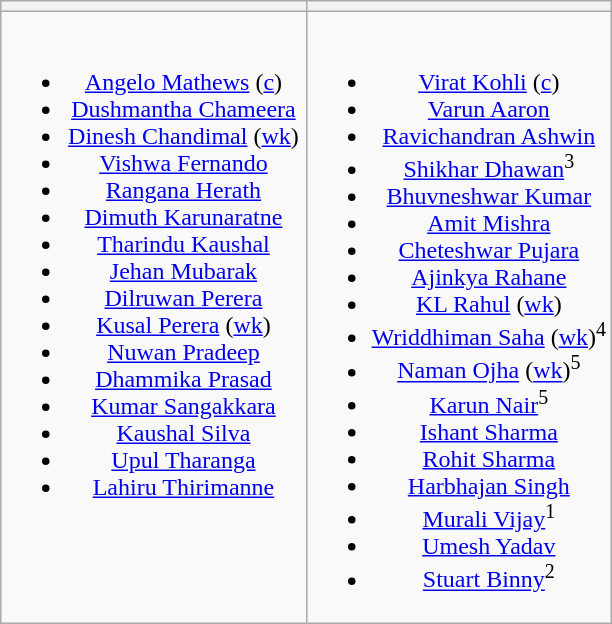<table class="wikitable" style="text-align:center">
<tr>
<th style="width:50%"></th>
<th style="width:50%"></th>
</tr>
<tr style="vertical-align:top">
<td><br><ul><li><a href='#'>Angelo Mathews</a> (<a href='#'>c</a>)</li><li><a href='#'>Dushmantha Chameera</a></li><li><a href='#'>Dinesh Chandimal</a> (<a href='#'>wk</a>)</li><li><a href='#'>Vishwa Fernando</a></li><li><a href='#'>Rangana Herath</a></li><li><a href='#'>Dimuth Karunaratne</a></li><li><a href='#'>Tharindu Kaushal</a></li><li><a href='#'>Jehan Mubarak</a></li><li><a href='#'>Dilruwan Perera</a></li><li><a href='#'>Kusal Perera</a> (<a href='#'>wk</a>)</li><li><a href='#'>Nuwan Pradeep</a></li><li><a href='#'>Dhammika Prasad</a></li><li><a href='#'>Kumar Sangakkara</a></li><li><a href='#'>Kaushal Silva</a></li><li><a href='#'>Upul Tharanga</a></li><li><a href='#'>Lahiru Thirimanne</a></li></ul></td>
<td><br><ul><li><a href='#'>Virat Kohli</a> (<a href='#'>c</a>)</li><li><a href='#'>Varun Aaron</a></li><li><a href='#'>Ravichandran Ashwin</a></li><li><a href='#'>Shikhar Dhawan</a><sup>3</sup></li><li><a href='#'>Bhuvneshwar Kumar</a></li><li><a href='#'>Amit Mishra</a></li><li><a href='#'>Cheteshwar Pujara</a></li><li><a href='#'>Ajinkya Rahane</a></li><li><a href='#'> KL Rahul</a> (<a href='#'>wk</a>)</li><li><a href='#'>Wriddhiman Saha</a> (<a href='#'>wk</a>)<sup>4</sup></li><li><a href='#'>Naman Ojha</a> (<a href='#'>wk</a>)<sup>5</sup></li><li><a href='#'>Karun Nair</a><sup>5</sup></li><li><a href='#'>Ishant Sharma</a></li><li><a href='#'>Rohit Sharma</a></li><li><a href='#'>Harbhajan Singh</a></li><li><a href='#'>Murali Vijay</a><sup>1</sup></li><li><a href='#'>Umesh Yadav</a></li><li><a href='#'>Stuart Binny</a><sup>2</sup></li></ul></td>
</tr>
</table>
